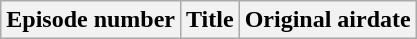<table class="wikitable plainrowheaders">
<tr>
<th>Episode number</th>
<th>Title</th>
<th>Original airdate<br></th>
</tr>
</table>
